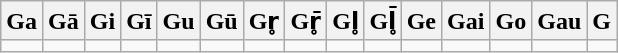<table class=wikitable>
<tr>
<th>Ga</th>
<th>Gā</th>
<th>Gi</th>
<th>Gī</th>
<th>Gu</th>
<th>Gū</th>
<th>Gr̥</th>
<th>Gr̥̄</th>
<th>Gl̥</th>
<th>Gl̥̄</th>
<th>Ge</th>
<th>Gai</th>
<th>Go</th>
<th>Gau</th>
<th>G</th>
</tr>
<tr>
<td></td>
<td></td>
<td></td>
<td></td>
<td></td>
<td></td>
<td></td>
<td></td>
<td></td>
<td></td>
<td></td>
<td></td>
<td></td>
<td></td>
<td></td>
</tr>
</table>
